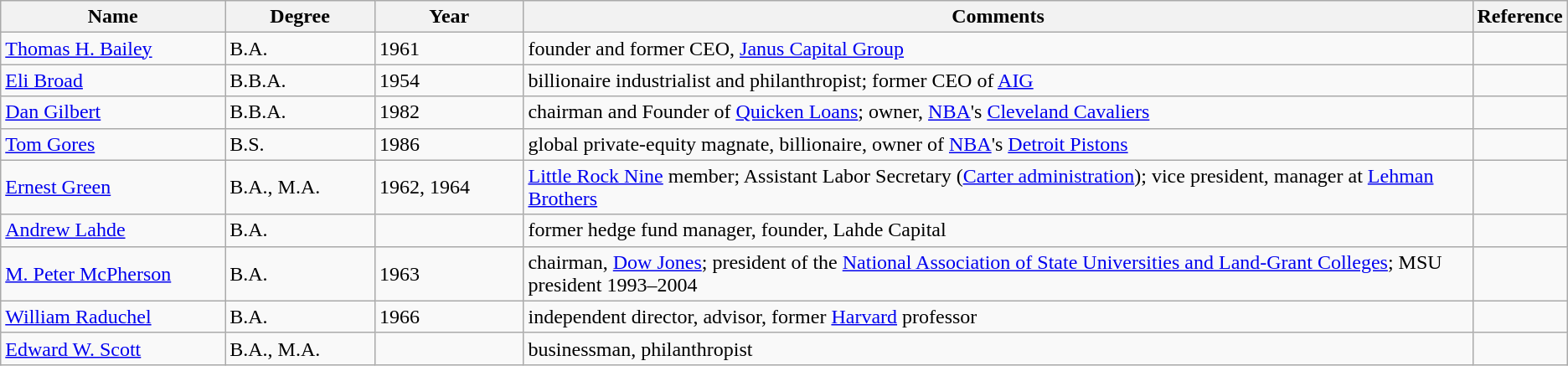<table class="wikitable sortable">
<tr>
<th style="width:15%;">Name</th>
<th style="width:10%;">Degree</th>
<th style="width:10%;">Year</th>
<th style="width:65%;">Comments</th>
<th style="width:5%;">Reference</th>
</tr>
<tr>
<td><a href='#'>Thomas H. Bailey</a></td>
<td>B.A.</td>
<td>1961</td>
<td>founder and former CEO, <a href='#'>Janus Capital Group</a></td>
<td></td>
</tr>
<tr>
<td><a href='#'>Eli Broad</a></td>
<td>B.B.A.</td>
<td>1954</td>
<td>billionaire industrialist and philanthropist; former CEO of <a href='#'>AIG</a></td>
<td></td>
</tr>
<tr>
<td><a href='#'>Dan Gilbert</a></td>
<td>B.B.A.</td>
<td>1982</td>
<td>chairman and Founder of <a href='#'>Quicken Loans</a>; owner, <a href='#'>NBA</a>'s <a href='#'>Cleveland Cavaliers</a></td>
<td></td>
</tr>
<tr>
<td><a href='#'>Tom Gores</a></td>
<td>B.S.</td>
<td>1986</td>
<td>global private-equity magnate, billionaire, owner of <a href='#'>NBA</a>'s <a href='#'>Detroit Pistons</a></td>
<td></td>
</tr>
<tr>
<td><a href='#'>Ernest Green</a></td>
<td>B.A., M.A.</td>
<td>1962, 1964</td>
<td><a href='#'>Little Rock Nine</a> member; Assistant Labor Secretary (<a href='#'>Carter administration</a>); vice president, manager at <a href='#'>Lehman Brothers</a></td>
<td></td>
</tr>
<tr>
<td><a href='#'>Andrew Lahde</a></td>
<td>B.A.</td>
<td></td>
<td>former hedge fund manager, founder, Lahde Capital</td>
<td></td>
</tr>
<tr>
<td><a href='#'>M. Peter McPherson</a></td>
<td>B.A.</td>
<td>1963</td>
<td>chairman, <a href='#'>Dow Jones</a>; president of the <a href='#'>National Association of State Universities and Land-Grant Colleges</a>; MSU president 1993–2004</td>
<td></td>
</tr>
<tr>
<td><a href='#'>William Raduchel</a></td>
<td>B.A.</td>
<td>1966</td>
<td>independent director, advisor, former <a href='#'>Harvard</a> professor</td>
<td></td>
</tr>
<tr>
<td><a href='#'>Edward W. Scott</a></td>
<td>B.A., M.A.</td>
<td></td>
<td>businessman, philanthropist</td>
<td></td>
</tr>
</table>
